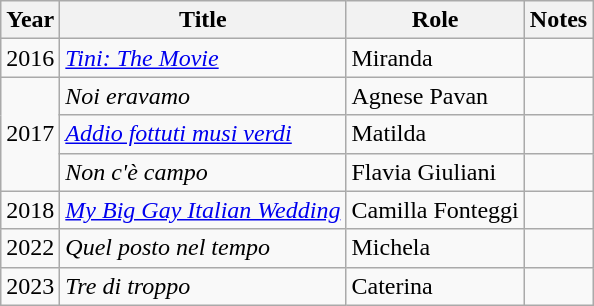<table class="wikitable sortable">
<tr>
<th>Year</th>
<th>Title</th>
<th>Role</th>
<th class="unsortable">Notes</th>
</tr>
<tr>
<td>2016</td>
<td><em><a href='#'>Tini: The Movie</a></em></td>
<td>Miranda</td>
<td></td>
</tr>
<tr>
<td rowspan="3">2017</td>
<td><em>Noi eravamo</em></td>
<td>Agnese Pavan</td>
<td></td>
</tr>
<tr>
<td><em><a href='#'>Addio fottuti musi verdi</a></em></td>
<td>Matilda</td>
<td></td>
</tr>
<tr>
<td><em>Non c'è campo</em></td>
<td>Flavia Giuliani</td>
<td></td>
</tr>
<tr>
<td>2018</td>
<td><em><a href='#'>My Big Gay Italian Wedding</a></em></td>
<td>Camilla Fonteggi</td>
<td></td>
</tr>
<tr>
<td>2022</td>
<td><em>Quel posto nel tempo</em></td>
<td>Michela</td>
<td></td>
</tr>
<tr>
<td>2023</td>
<td><em>Tre di troppo</em></td>
<td>Caterina</td>
<td></td>
</tr>
</table>
